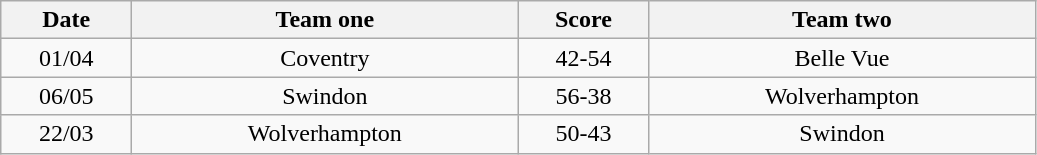<table class="wikitable" style="text-align: center">
<tr>
<th width=80>Date</th>
<th width=250>Team one</th>
<th width=80>Score</th>
<th width=250>Team two</th>
</tr>
<tr>
<td>01/04</td>
<td>Coventry</td>
<td>42-54</td>
<td>Belle Vue</td>
</tr>
<tr>
<td>06/05</td>
<td>Swindon</td>
<td>56-38</td>
<td>Wolverhampton</td>
</tr>
<tr>
<td>22/03</td>
<td>Wolverhampton</td>
<td>50-43</td>
<td>Swindon</td>
</tr>
</table>
